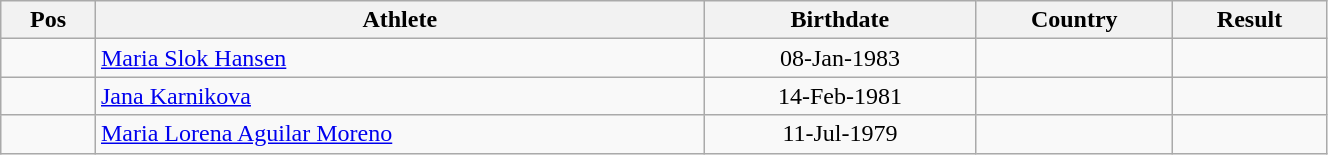<table class="wikitable"  style="text-align:center; width:70%;">
<tr>
<th>Pos</th>
<th>Athlete</th>
<th>Birthdate</th>
<th>Country</th>
<th>Result</th>
</tr>
<tr>
<td align=center></td>
<td align=left><a href='#'>Maria Slok Hansen</a></td>
<td>08-Jan-1983</td>
<td align=left></td>
<td></td>
</tr>
<tr>
<td align=center></td>
<td align=left><a href='#'>Jana Karnikova</a></td>
<td>14-Feb-1981</td>
<td align=left></td>
<td></td>
</tr>
<tr>
<td align=center></td>
<td align=left><a href='#'>Maria Lorena Aguilar Moreno</a></td>
<td>11-Jul-1979</td>
<td align=left></td>
<td></td>
</tr>
</table>
